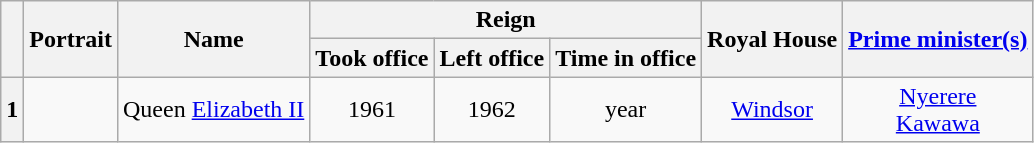<table class="wikitable" style="text-align:center">
<tr>
<th rowspan="2"></th>
<th rowspan="2">Portrait</th>
<th rowspan="2">Name<br></th>
<th colspan="3">Reign</th>
<th rowspan="2">Royal House</th>
<th rowspan="2"><a href='#'>Prime minister(s)</a></th>
</tr>
<tr>
<th>Took office</th>
<th>Left office</th>
<th>Time in office</th>
</tr>
<tr>
<th>1</th>
<td></td>
<td>Queen <a href='#'>Elizabeth II</a><br></td>
<td> 1961</td>
<td> 1962</td>
<td> year</td>
<td><a href='#'>Windsor</a></td>
<td><a href='#'>Nyerere</a><br><a href='#'>Kawawa</a></td>
</tr>
</table>
